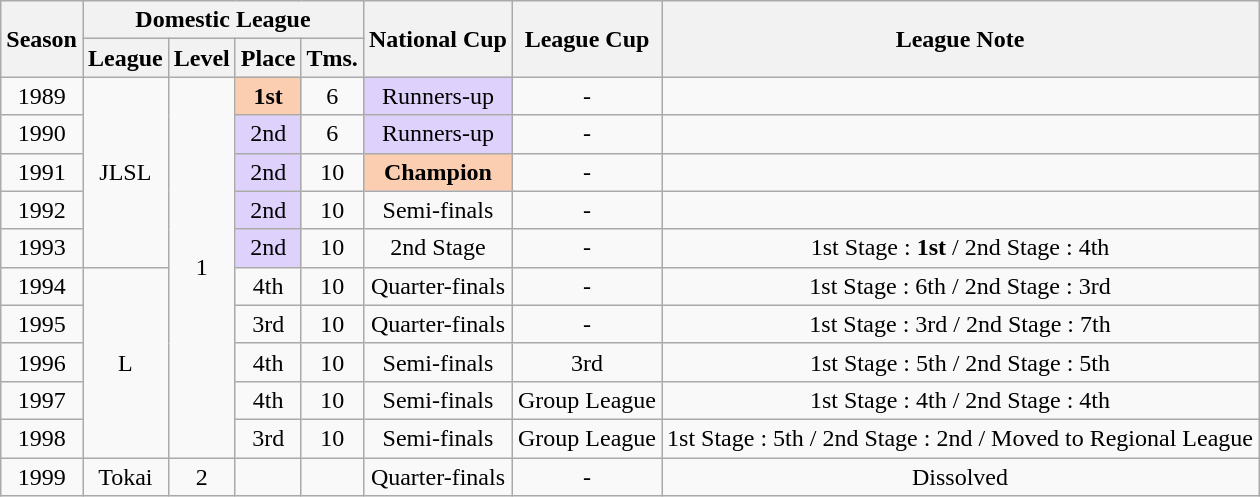<table class="wikitable" style="text-align:center;">
<tr style="background:#f0f6fa;">
<th rowspan="2"><strong>Season</strong></th>
<th colspan="4"><strong>Domestic League</strong></th>
<th rowspan="2"><strong>National Cup</strong></th>
<th rowspan="2"><strong>League Cup</strong></th>
<th rowspan="2"><strong>League Note</strong></th>
</tr>
<tr>
<th>League</th>
<th>Level</th>
<th>Place</th>
<th>Tms.</th>
</tr>
<tr>
<td>1989</td>
<td rowspan="5">JLSL</td>
<td rowspan="10">1</td>
<td style="background-color:#FBCEB1"><strong>1st</strong></td>
<td>6</td>
<td style="background-color:#DED1FB">Runners-up</td>
<td>-</td>
<td></td>
</tr>
<tr>
<td>1990</td>
<td style="background-color:#DED1FB">2nd</td>
<td>6</td>
<td style="background-color:#DED1FB">Runners-up</td>
<td>-</td>
<td></td>
</tr>
<tr>
<td>1991</td>
<td style="background-color:#DED1FB">2nd</td>
<td>10</td>
<td style="background-color:#FBCEB1"><strong>Champion</strong></td>
<td>-</td>
<td></td>
</tr>
<tr>
<td>1992</td>
<td style="background-color:#DED1FB">2nd</td>
<td>10</td>
<td>Semi-finals</td>
<td>-</td>
<td></td>
</tr>
<tr>
<td>1993</td>
<td style="background-color:#DED1FB">2nd</td>
<td>10</td>
<td>2nd Stage</td>
<td>-</td>
<td>1st Stage : <strong>1st</strong> / 2nd Stage : 4th</td>
</tr>
<tr>
<td>1994</td>
<td rowspan="5">L</td>
<td>4th</td>
<td>10</td>
<td>Quarter-finals</td>
<td>-</td>
<td>1st Stage : 6th / 2nd Stage : 3rd</td>
</tr>
<tr>
<td>1995</td>
<td>3rd</td>
<td>10</td>
<td>Quarter-finals</td>
<td>-</td>
<td>1st Stage : 3rd / 2nd Stage : 7th</td>
</tr>
<tr>
<td>1996</td>
<td>4th</td>
<td>10</td>
<td>Semi-finals</td>
<td>3rd</td>
<td>1st Stage : 5th / 2nd Stage : 5th</td>
</tr>
<tr>
<td>1997</td>
<td>4th</td>
<td>10</td>
<td>Semi-finals</td>
<td>Group League</td>
<td>1st Stage : 4th / 2nd Stage : 4th</td>
</tr>
<tr>
<td>1998</td>
<td>3rd</td>
<td>10</td>
<td>Semi-finals</td>
<td>Group League</td>
<td>1st Stage : 5th / 2nd Stage : 2nd / Moved to Regional League</td>
</tr>
<tr>
<td>1999</td>
<td>Tokai</td>
<td>2</td>
<td></td>
<td></td>
<td>Quarter-finals</td>
<td>-</td>
<td>Dissolved</td>
</tr>
</table>
